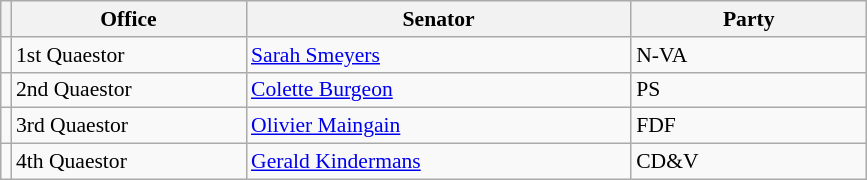<table class="sortable wikitable" style="text-align:left; font-size:90%">
<tr>
<th></th>
<th width="150">Office</th>
<th width="250">Senator</th>
<th width="150">Party</th>
</tr>
<tr>
<td></td>
<td>1st Quaestor</td>
<td align=left><a href='#'>Sarah Smeyers</a></td>
<td>N-VA</td>
</tr>
<tr>
<td></td>
<td>2nd Quaestor</td>
<td align=left><a href='#'>Colette Burgeon</a></td>
<td>PS</td>
</tr>
<tr>
<td></td>
<td>3rd Quaestor</td>
<td align=left><a href='#'>Olivier Maingain</a></td>
<td>FDF</td>
</tr>
<tr>
<td></td>
<td>4th Quaestor</td>
<td align=left><a href='#'>Gerald Kindermans</a></td>
<td>CD&V</td>
</tr>
</table>
